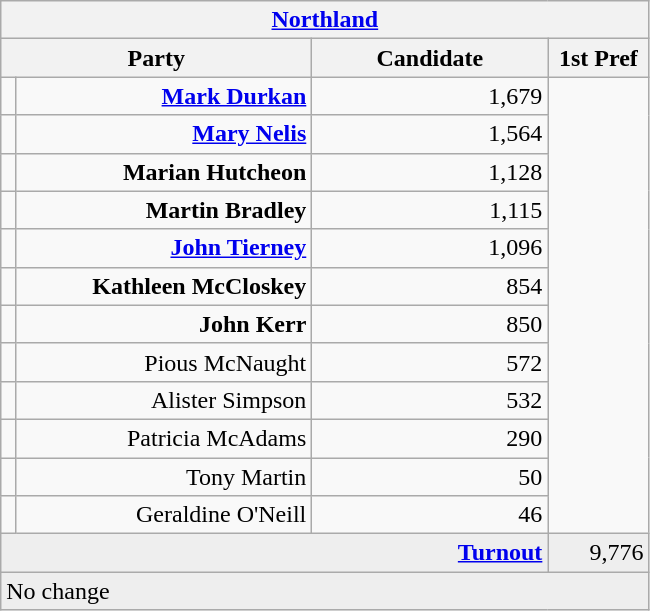<table class="wikitable">
<tr>
<th colspan="4" align="center"><a href='#'>Northland</a></th>
</tr>
<tr>
<th colspan="2" align="center" width=200>Party</th>
<th width=150>Candidate</th>
<th width=60>1st Pref</th>
</tr>
<tr>
<td></td>
<td align="right"><strong><a href='#'>Mark Durkan</a></strong></td>
<td align="right">1,679</td>
</tr>
<tr>
<td></td>
<td align="right"><strong><a href='#'>Mary Nelis</a></strong></td>
<td align="right">1,564</td>
</tr>
<tr>
<td></td>
<td align="right"><strong>Marian Hutcheon</strong></td>
<td align="right">1,128</td>
</tr>
<tr>
<td></td>
<td align="right"><strong>Martin Bradley</strong></td>
<td align="right">1,115</td>
</tr>
<tr>
<td></td>
<td align="right"><strong><a href='#'>John Tierney</a></strong></td>
<td align="right">1,096</td>
</tr>
<tr>
<td></td>
<td align="right"><strong>Kathleen McCloskey</strong></td>
<td align="right">854</td>
</tr>
<tr>
<td></td>
<td align="right"><strong>John Kerr</strong></td>
<td align="right">850</td>
</tr>
<tr>
<td></td>
<td align="right">Pious McNaught</td>
<td align="right">572</td>
</tr>
<tr>
<td></td>
<td align="right">Alister Simpson</td>
<td align="right">532</td>
</tr>
<tr>
<td></td>
<td align="right">Patricia McAdams</td>
<td align="right">290</td>
</tr>
<tr>
<td></td>
<td align="right">Tony Martin</td>
<td align="right">50</td>
</tr>
<tr>
<td></td>
<td align="right">Geraldine O'Neill</td>
<td align="right">46</td>
</tr>
<tr bgcolor="EEEEEE">
<td colspan=3 align="right"><strong><a href='#'>Turnout</a></strong></td>
<td align="right">9,776</td>
</tr>
<tr>
<td colspan=4 bgcolor="EEEEEE">No change</td>
</tr>
</table>
